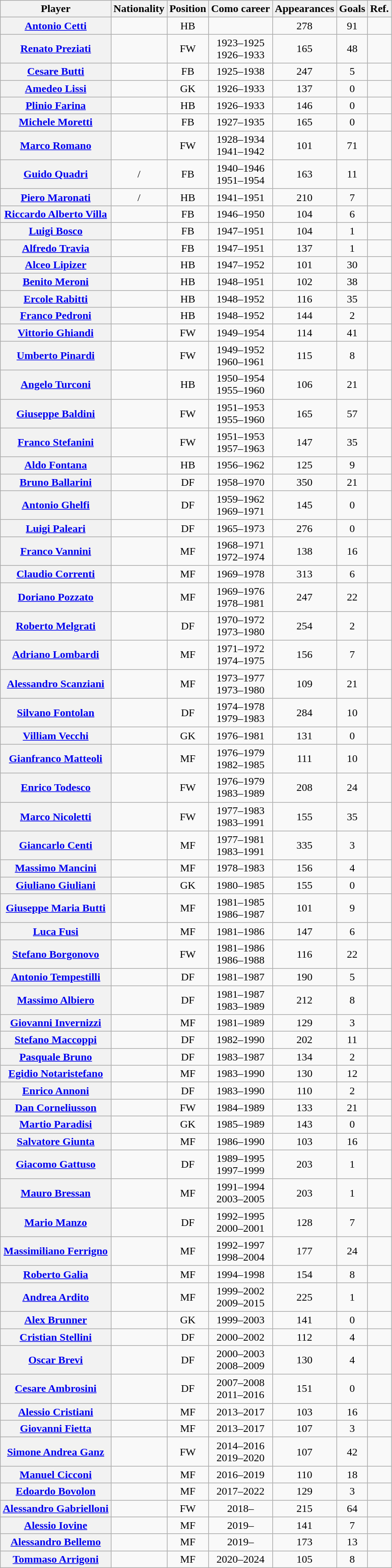<table class="wikitable plainrowheaders sortable" style="text-align:center">
<tr>
<th scope="col">Player</th>
<th scope="col">Nationality</th>
<th scope="col">Position</th>
<th scope="col">Como career</th>
<th scope="col">Appearances</th>
<th scope="col">Goals</th>
<th scope="col" class="unsortable">Ref.<br></th>
</tr>
<tr>
<th scope="row" align="left" data-sort-value="Scarioni, Alessandro"><a href='#'>Antonio Cetti</a></th>
<td></td>
<td data-sort-value="4">HB</td>
<td></td>
<td>278</td>
<td>91</td>
<td></td>
</tr>
<tr>
<th scope="row" align="left" data-sort-value="Lovati, Cesare"><a href='#'>Renato Preziati</a></th>
<td></td>
<td data-sort-value="6">FW</td>
<td>1923–1925<br>1926–1933</td>
<td>165</td>
<td>48</td>
<td></td>
</tr>
<tr>
<th scope="row" align="left" data-sort-value="Soldera, Francesco"><a href='#'>Cesare Butti</a></th>
<td></td>
<td data-sort-value="2">FB</td>
<td>1925–1938</td>
<td>247</td>
<td>5</td>
<td></td>
</tr>
<tr>
<th scope="row" align="left" data-sort-value="Soldera, Francesco"><a href='#'>Amedeo Lissi</a></th>
<td></td>
<td data-sort-value="1">GK</td>
<td>1926–1933</td>
<td>137</td>
<td>0</td>
<td></td>
</tr>
<tr>
<th scope="row" align="left" data-sort-value="Soldera, Francesco"><a href='#'>Plinio Farina</a></th>
<td></td>
<td data-sort-value="4">HB</td>
<td>1926–1933</td>
<td>146</td>
<td>0</td>
<td></td>
</tr>
<tr>
<th scope="row" align="left" data-sort-value="Soldera, Francesco"><a href='#'>Michele Moretti</a></th>
<td></td>
<td data-sort-value="2">FB</td>
<td>1927–1935</td>
<td>165</td>
<td>0</td>
<td></td>
</tr>
<tr>
<th scope="row" align="left" data-sort-value="Soldera, Francesco"><a href='#'>Marco Romano</a></th>
<td></td>
<td data-sort-value="6">FW</td>
<td>1928–1934<br>1941–1942</td>
<td>101</td>
<td>71</td>
<td></td>
</tr>
<tr>
<th scope="row" align="left" data-sort-value="Bronzini, Pietro"><a href='#'>Guido Quadri</a></th>
<td> / </td>
<td data-sort-value="2">FB</td>
<td>1940–1946<br>1951–1954</td>
<td>163</td>
<td>11</td>
<td></td>
</tr>
<tr>
<th scope="row" align="left" data-sort-value="Bronzini, Pietro"><a href='#'>Piero Maronati</a></th>
<td> / </td>
<td data-sort-value="4">HB</td>
<td>1941–1951</td>
<td>210</td>
<td>7</td>
<td></td>
</tr>
<tr>
<th scope="row" align="left" data-sort-value="Santagostino, Giuseppe"><a href='#'>Riccardo Alberto Villa</a></th>
<td></td>
<td data-sort-value="2">FB</td>
<td>1946–1950</td>
<td>104</td>
<td>6</td>
<td></td>
</tr>
<tr>
<th scope="row" align="left" data-sort-value="Santagostino, Giuseppe"><a href='#'>Luigi Bosco</a></th>
<td></td>
<td data-sort-value="2">FB</td>
<td>1947–1951</td>
<td>104</td>
<td>1</td>
<td></td>
</tr>
<tr>
<th scope="row" align="left" data-sort-value="Santagostino, Giuseppe"><a href='#'>Alfredo Travia</a></th>
<td></td>
<td data-sort-value="2">FB</td>
<td>1947–1951</td>
<td>137</td>
<td>1</td>
<td></td>
</tr>
<tr>
<th scope="row" align="left" data-sort-value="Santagostino, Giuseppe"><a href='#'>Alceo Lipizer</a></th>
<td></td>
<td data-sort-value="4">HB</td>
<td>1947–1952</td>
<td>101</td>
<td>30</td>
<td></td>
</tr>
<tr>
<th scope="row" align="left" data-sort-value="Santagostino, Giuseppe"><a href='#'>Benito Meroni</a></th>
<td></td>
<td data-sort-value="4">HB</td>
<td>1948–1951</td>
<td>102</td>
<td>38</td>
<td></td>
</tr>
<tr>
<th scope="row" align="left" data-sort-value="De Franceschini, Alfredo"><a href='#'>Ercole Rabitti</a></th>
<td></td>
<td data-sort-value="4">HB</td>
<td>1948–1952</td>
<td>116</td>
<td>35</td>
<td></td>
</tr>
<tr>
<th scope="row" align="left" data-sort-value="De Franceschini, Alfredo"><a href='#'>Franco Pedroni</a></th>
<td></td>
<td data-sort-value="4">HB</td>
<td>1948–1952</td>
<td>144</td>
<td>2</td>
<td></td>
</tr>
<tr>
<th scope="row" align="left" data-sort-value="Schienoni, Alessandro"><a href='#'>Vittorio Ghiandi</a></th>
<td></td>
<td data-sort-value="6">FW</td>
<td>1949–1954</td>
<td>114</td>
<td>41</td>
<td></td>
</tr>
<tr>
<th scope="row" align="left" data-sort-value="Schienoni, Alessandro"><a href='#'>Umberto Pinardi</a></th>
<td></td>
<td data-sort-value="6">FW</td>
<td>1949–1952<br>1960–1961</td>
<td>115</td>
<td>8</td>
<td></td>
</tr>
<tr>
<th scope="row" align="left" data-sort-value="Perversi, Luigi"><a href='#'>Angelo Turconi</a></th>
<td></td>
<td data-sort-value="4">HB</td>
<td>1950–1954<br>1955–1960</td>
<td>106</td>
<td>21</td>
<td></td>
</tr>
<tr>
<th scope="row" align="left" data-sort-value="Perversi, Luigi"><a href='#'>Giuseppe Baldini</a></th>
<td></td>
<td data-sort-value="6">FW</td>
<td>1951–1953<br>1955–1960</td>
<td>165</td>
<td>57</td>
<td></td>
</tr>
<tr>
<th scope="row" align="left" data-sort-value="Perversi, Luigi"><a href='#'>Franco Stefanini</a></th>
<td></td>
<td data-sort-value="6">FW</td>
<td>1951–1953<br>1957–1963</td>
<td>147</td>
<td>35</td>
<td></td>
</tr>
<tr>
<th scope="row" align="left" data-sort-value="Pomi, Francesco"><a href='#'>Aldo Fontana</a></th>
<td></td>
<td data-sort-value="4">HB</td>
<td>1956–1962</td>
<td>125</td>
<td>9</td>
<td></td>
</tr>
<tr>
<th scope="row" align="left" data-sort-value="Pomi, Francesco"><a href='#'>Bruno Ballarini</a></th>
<td></td>
<td data-sort-value="3">DF</td>
<td>1958–1970</td>
<td>350</td>
<td>21</td>
<td></td>
</tr>
<tr>
<th scope="row" align="left" data-sort-value="Pomi, Francesco"><a href='#'>Antonio Ghelfi</a></th>
<td></td>
<td data-sort-value="3">DF</td>
<td>1959–1962<br>1969–1971</td>
<td>145</td>
<td>0</td>
<td></td>
</tr>
<tr>
<th scope="row" align="left" data-sort-value="Marchi, Giuseppe"><a href='#'>Luigi Paleari</a></th>
<td></td>
<td data-sort-value="3">DF</td>
<td>1965–1973</td>
<td>276</td>
<td>0</td>
<td></td>
</tr>
<tr>
<th scope="row" align="left" data-sort-value="Marchi, Giuseppe"><a href='#'>Franco Vannini</a></th>
<td></td>
<td data-sort-value="5">MF</td>
<td>1968–1971<br>1972–1974</td>
<td>138</td>
<td>16</td>
<td></td>
</tr>
<tr>
<th scope="row" align="left" data-sort-value="Compiani, Dario"><a href='#'>Claudio Correnti</a></th>
<td></td>
<td data-sort-value="5">MF</td>
<td>1969–1978</td>
<td>313</td>
<td>6</td>
<td></td>
</tr>
<tr>
<th scope="row" align="left" data-sort-value="Torriani, Giuseppe"><a href='#'>Doriano Pozzato</a></th>
<td></td>
<td data-sort-value="5">MF</td>
<td>1969–1976<br>1978–1981</td>
<td>247</td>
<td>22</td>
<td></td>
</tr>
<tr>
<th scope="row" align="left" data-sort-value="Arcari, Pietro"><a href='#'>Roberto Melgrati</a></th>
<td></td>
<td data-sort-value="3">DF</td>
<td>1970–1972<br>1973–1980</td>
<td>254</td>
<td>2</td>
<td></td>
</tr>
<tr>
<th scope="row" align="left" data-sort-value="Arcari, Pietro"><a href='#'>Adriano Lombardi</a></th>
<td></td>
<td data-sort-value="5">MF</td>
<td>1971–1972<br>1974–1975</td>
<td>156</td>
<td>7</td>
<td></td>
</tr>
<tr>
<th scope="row" align="left" data-sort-value="Arcari, Pietro"><a href='#'>Alessandro Scanziani</a></th>
<td></td>
<td data-sort-value="5">MF</td>
<td>1973–1977<br>1973–1980</td>
<td>109</td>
<td>21</td>
<td></td>
</tr>
<tr>
<th scope="row" align="left" data-sort-value="Bonizzoni, Giuseppe"><a href='#'>Silvano Fontolan</a></th>
<td></td>
<td data-sort-value="3">DF</td>
<td>1974–1978<br>1979–1983</td>
<td>284</td>
<td>10</td>
<td></td>
</tr>
<tr>
<th scope="row" align="left" data-sort-value="Zorzan, Mario"><a href='#'>Villiam Vecchi</a></th>
<td></td>
<td data-sort-value="1">GK</td>
<td>1976–1981</td>
<td>131</td>
<td>0</td>
<td></td>
</tr>
<tr>
<th scope="row" align="left" data-sort-value="Zorzan, Mario"><a href='#'>Gianfranco Matteoli</a></th>
<td></td>
<td data-sort-value="5">MF</td>
<td>1976–1979<br>1982–1985</td>
<td>111</td>
<td>10</td>
<td></td>
</tr>
<tr>
<th scope="row" align="left" data-sort-value="Zorzan, Mario"><a href='#'>Enrico Todesco</a></th>
<td></td>
<td data-sort-value="6">FW</td>
<td>1976–1979<br>1983–1989</td>
<td>208</td>
<td>24</td>
<td></td>
</tr>
<tr>
<th scope="row" align="left" data-sort-value="Moretti, Giovanni"><a href='#'>Marco Nicoletti</a></th>
<td></td>
<td data-sort-value="6">FW</td>
<td>1977–1983<br>1983–1991</td>
<td>155</td>
<td>35</td>
<td></td>
</tr>
<tr>
<th scope="row" align="left" data-sort-value="Moretti, Giovanni"><a href='#'>Giancarlo Centi</a></th>
<td></td>
<td data-sort-value="5">MF</td>
<td>1977–1981<br>1983–1991</td>
<td>335</td>
<td>3</td>
<td></td>
</tr>
<tr>
<th scope="row" align="left" data-sort-value="Moretti, Giovanni"><a href='#'>Massimo Mancini</a></th>
<td></td>
<td data-sort-value="5">MF</td>
<td>1978–1983</td>
<td>156</td>
<td>4</td>
<td></td>
</tr>
<tr>
<th scope="row" align="left" data-sort-value="Zorzan, Mario"><a href='#'>Giuliano Giuliani</a></th>
<td></td>
<td data-sort-value="1">GK</td>
<td>1980–1985</td>
<td>155</td>
<td>0</td>
<td></td>
</tr>
<tr>
<th scope="row" align="left" data-sort-value="Zorzan, Mario"><a href='#'>Giuseppe Maria Butti</a></th>
<td></td>
<td data-sort-value="5">MF</td>
<td>1981–1985<br>1986–1987</td>
<td>101</td>
<td>9</td>
<td></td>
</tr>
<tr>
<th scope="row" align="left" data-sort-value="Zorzan, Mario"><a href='#'>Luca Fusi</a></th>
<td></td>
<td data-sort-value="5">MF</td>
<td>1981–1986</td>
<td>147</td>
<td>6</td>
<td></td>
</tr>
<tr>
<th scope="row" align="left" data-sort-value="Bortoletti, Antonio"><a href='#'>Stefano Borgonovo</a></th>
<td></td>
<td data-sort-value="6">FW</td>
<td>1981–1986<br>1986–1988</td>
<td>116</td>
<td>22</td>
<td></td>
</tr>
<tr>
<th scope="row" align="left" data-sort-value="Zorzan, Mario"><a href='#'>Antonio Tempestilli</a></th>
<td></td>
<td data-sort-value="3">DF</td>
<td>1981–1987</td>
<td>190</td>
<td>5</td>
<td></td>
</tr>
<tr>
<th scope="row" align="left" data-sort-value="Zorzan, Mario"><a href='#'>Massimo Albiero</a></th>
<td></td>
<td data-sort-value="3">DF</td>
<td>1981–1987<br>1983–1989</td>
<td>212</td>
<td>8</td>
<td></td>
</tr>
<tr>
<th scope="row" align="left" data-sort-value="Zorzan, Mario"><a href='#'>Giovanni Invernizzi</a></th>
<td></td>
<td data-sort-value="5">MF</td>
<td>1981–1989</td>
<td>129</td>
<td>3</td>
<td></td>
</tr>
<tr>
<th scope="row" align="left" data-sort-value="Zorzan, Mario"><a href='#'>Stefano Maccoppi</a></th>
<td></td>
<td data-sort-value="3">DF</td>
<td>1982–1990</td>
<td>202</td>
<td>11</td>
<td></td>
</tr>
<tr>
<th scope="row" align="left" data-sort-value="Zorzan, Mario"><a href='#'>Pasquale Bruno</a></th>
<td></td>
<td data-sort-value="3">DF</td>
<td>1983–1987</td>
<td>134</td>
<td>2</td>
<td></td>
</tr>
<tr>
<th scope="row" align="left" data-sort-value="Zorzan, Mario"><a href='#'>Egidio Notaristefano</a></th>
<td></td>
<td data-sort-value="5">MF</td>
<td>1983–1990</td>
<td>130</td>
<td>12</td>
<td></td>
</tr>
<tr>
<th scope="row" align="left" data-sort-value="Zorzan, Mario"><a href='#'>Enrico Annoni</a></th>
<td></td>
<td data-sort-value="3">DF</td>
<td>1983–1990</td>
<td>110</td>
<td>2</td>
<td></td>
</tr>
<tr>
<th scope="row" align="left" data-sort-value="Zorzan, Mario"><a href='#'>Dan Corneliusson</a></th>
<td></td>
<td data-sort-value="6">FW</td>
<td>1984–1989</td>
<td>133</td>
<td>21</td>
<td></td>
</tr>
<tr>
<th scope="row" align="left" data-sort-value="Zorzan, Mario"><a href='#'>Martio Paradisi</a></th>
<td></td>
<td data-sort-value="1">GK</td>
<td>1985–1989</td>
<td>143</td>
<td>0</td>
<td></td>
</tr>
<tr>
<th scope="row" align="left" data-sort-value="Zorzan, Mario"><a href='#'>Salvatore Giunta</a></th>
<td></td>
<td data-sort-value="5">MF</td>
<td>1986–1990</td>
<td>103</td>
<td>16</td>
<td></td>
</tr>
<tr>
<th scope="row" align="left" data-sort-value="Bortoletti, Antonio"><a href='#'>Giacomo Gattuso</a></th>
<td></td>
<td data-sort-value="3">DF</td>
<td>1989–1995<br>1997–1999</td>
<td>203</td>
<td>1</td>
<td></td>
</tr>
<tr>
<th scope="row" align="left" data-sort-value="Bortoletti, Antonio"><a href='#'>Mauro Bressan</a></th>
<td></td>
<td data-sort-value="5">MF</td>
<td>1991–1994<br>2003–2005</td>
<td>203</td>
<td>1</td>
<td></td>
</tr>
<tr>
<th scope="row" align="left" data-sort-value="Bortoletti, Antonio"><a href='#'>Mario Manzo</a></th>
<td></td>
<td data-sort-value="3">DF</td>
<td>1992–1995<br>2000–2001</td>
<td>128</td>
<td>7</td>
<td></td>
</tr>
<tr>
<th scope="row" align="left" data-sort-value="Bortoletti, Antonio"><a href='#'>Massimiliano Ferrigno</a></th>
<td></td>
<td data-sort-value="5">MF</td>
<td>1992–1997<br>1998–2004</td>
<td>177</td>
<td>24</td>
<td></td>
</tr>
<tr>
<th scope="row" align="left" data-sort-value="Zorzan, Mario"><a href='#'>Roberto Galia</a></th>
<td></td>
<td data-sort-value="5">MF</td>
<td>1994–1998</td>
<td>154</td>
<td>8</td>
<td></td>
</tr>
<tr>
<th scope="row" align="left" data-sort-value="Bortoletti, Antonio"><a href='#'>Andrea Ardito</a></th>
<td></td>
<td data-sort-value="5">MF</td>
<td>1999–2002<br>2009–2015</td>
<td>225</td>
<td>1</td>
<td></td>
</tr>
<tr>
<th scope="row" align="left" data-sort-value="Zorzan, Mario"><a href='#'>Alex Brunner</a></th>
<td></td>
<td data-sort-value="1">GK</td>
<td>1999–2003</td>
<td>141</td>
<td>0</td>
<td></td>
</tr>
<tr>
<th scope="row" align="left" data-sort-value="Bortoletti, Antonio"><a href='#'>Cristian Stellini</a></th>
<td></td>
<td data-sort-value="3">DF</td>
<td>2000–2002</td>
<td>112</td>
<td>4</td>
<td></td>
</tr>
<tr>
<th scope="row" align="left" data-sort-value="Zorzan, Mario"><a href='#'>Oscar Brevi</a></th>
<td></td>
<td data-sort-value="3">DF</td>
<td>2000–2003<br>2008–2009</td>
<td>130</td>
<td>4</td>
<td></td>
</tr>
<tr>
<th scope="row" align="left" data-sort-value="Zorzan, Mario"><a href='#'>Cesare Ambrosini</a></th>
<td></td>
<td data-sort-value="3">DF</td>
<td>2007–2008<br>2011–2016</td>
<td>151</td>
<td>0</td>
<td></td>
</tr>
<tr>
<th scope="row" align="left" data-sort-value="Zorzan, Mario"><a href='#'>Alessio Cristiani</a></th>
<td></td>
<td data-sort-value="5">MF</td>
<td>2013–2017</td>
<td>103</td>
<td>16</td>
<td></td>
</tr>
<tr>
<th scope="row" align="left" data-sort-value="Zorzan, Mario"><a href='#'>Giovanni Fietta</a></th>
<td></td>
<td data-sort-value="5">MF</td>
<td>2013–2017</td>
<td>107</td>
<td>3</td>
<td></td>
</tr>
<tr>
<th scope="row" align="left" data-sort-value="Rigotti, Carlo"><a href='#'>Simone Andrea Ganz</a></th>
<td></td>
<td data-sort-value="6">FW</td>
<td>2014–2016<br>2019–2020</td>
<td>107</td>
<td>42</td>
<td></td>
</tr>
<tr>
<th scope="row" align="left" data-sort-value="Rigotti, Carlo"><a href='#'>Manuel Cicconi</a></th>
<td></td>
<td data-sort-value="4">MF</td>
<td>2016–2019</td>
<td>110</td>
<td>18</td>
<td></td>
</tr>
<tr>
<th scope="row" align="left" data-sort-value="Zorzan, Mario"><a href='#'>Edoardo Bovolon</a></th>
<td></td>
<td data-sort-value="5">MF</td>
<td>2017–2022</td>
<td>129</td>
<td>3</td>
<td></td>
</tr>
<tr>
<th scope="row" align="left" data-sort-value="Zorzan, Mario"><a href='#'>Alessandro Gabrielloni</a></th>
<td></td>
<td data-sort-value="6">FW</td>
<td>2018–</td>
<td>215</td>
<td>64</td>
<td></td>
</tr>
<tr>
<th scope="row" align="left" data-sort-value="Zorzan, Mario"><a href='#'>Alessio Iovine</a></th>
<td></td>
<td data-sort-value="5">MF</td>
<td>2019–</td>
<td>141</td>
<td>7</td>
<td></td>
</tr>
<tr>
<th scope="row" align="left" data-sort-value="Zorzan, Mario"><a href='#'>Alessandro Bellemo</a></th>
<td></td>
<td data-sort-value="5">MF</td>
<td>2019–</td>
<td>173</td>
<td>13</td>
<td></td>
</tr>
<tr>
<th scope="row" align="left" data-sort-value="Zorzan, Mario"><a href='#'>Tommaso Arrigoni</a></th>
<td></td>
<td data-sort-value="5">MF</td>
<td>2020–2024</td>
<td>105</td>
<td>8</td>
<td></td>
</tr>
</table>
